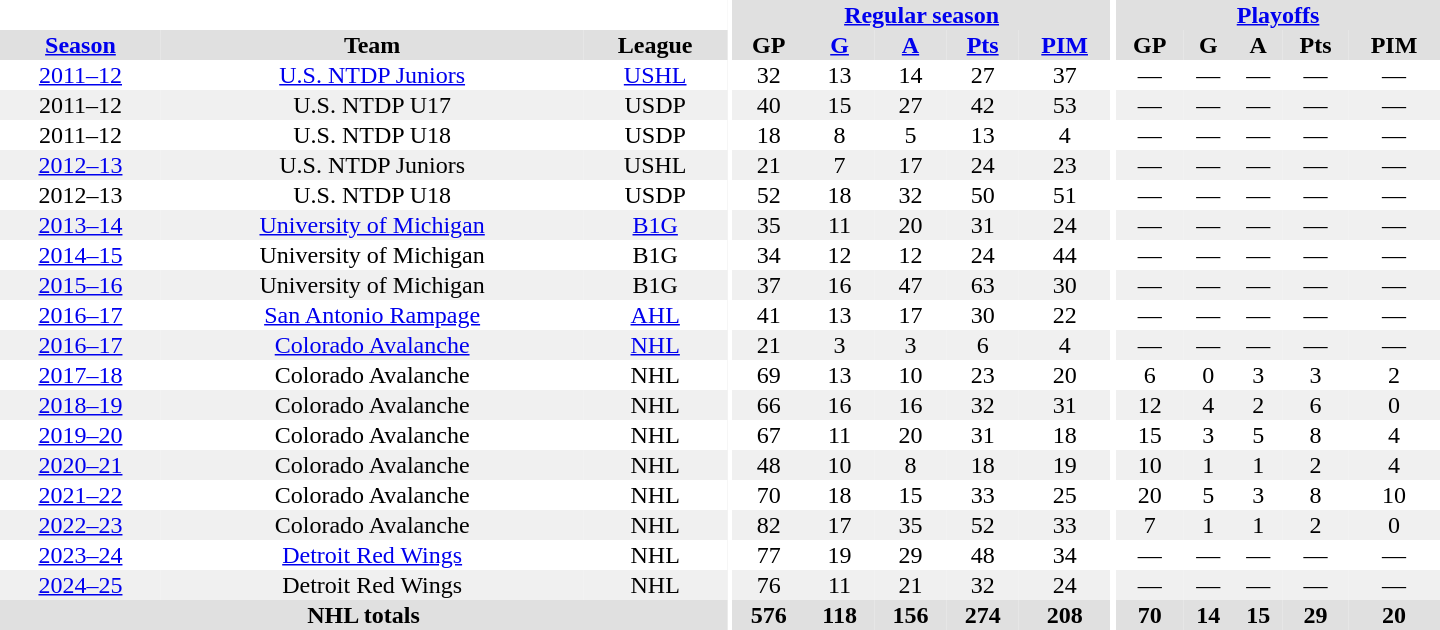<table border="0" cellpadding="1" cellspacing="0" style="text-align:center; width:60em">
<tr bgcolor="#e0e0e0">
<th colspan="3"  bgcolor="#ffffff"></th>
<th rowspan="99" bgcolor="#ffffff"></th>
<th colspan="5"><a href='#'>Regular season</a></th>
<th rowspan="99" bgcolor="#ffffff"></th>
<th colspan="5"><a href='#'>Playoffs</a></th>
</tr>
<tr bgcolor="#e0e0e0">
<th><a href='#'>Season</a></th>
<th>Team</th>
<th>League</th>
<th>GP</th>
<th><a href='#'>G</a></th>
<th><a href='#'>A</a></th>
<th><a href='#'>Pts</a></th>
<th><a href='#'>PIM</a></th>
<th>GP</th>
<th>G</th>
<th>A</th>
<th>Pts</th>
<th>PIM</th>
</tr>
<tr>
<td><a href='#'>2011–12</a></td>
<td><a href='#'>U.S. NTDP Juniors</a></td>
<td><a href='#'>USHL</a></td>
<td>32</td>
<td>13</td>
<td>14</td>
<td>27</td>
<td>37</td>
<td>—</td>
<td>—</td>
<td>—</td>
<td>—</td>
<td>—</td>
</tr>
<tr bgcolor="#f0f0f0">
<td>2011–12</td>
<td>U.S. NTDP U17</td>
<td>USDP</td>
<td>40</td>
<td>15</td>
<td>27</td>
<td>42</td>
<td>53</td>
<td>—</td>
<td>—</td>
<td>—</td>
<td>—</td>
<td>—</td>
</tr>
<tr>
<td>2011–12</td>
<td>U.S. NTDP U18</td>
<td>USDP</td>
<td>18</td>
<td>8</td>
<td>5</td>
<td>13</td>
<td>4</td>
<td>—</td>
<td>—</td>
<td>—</td>
<td>—</td>
<td>—</td>
</tr>
<tr bgcolor="#f0f0f0">
<td><a href='#'>2012–13</a></td>
<td>U.S. NTDP Juniors</td>
<td>USHL</td>
<td>21</td>
<td>7</td>
<td>17</td>
<td>24</td>
<td>23</td>
<td>—</td>
<td>—</td>
<td>—</td>
<td>—</td>
<td>—</td>
</tr>
<tr>
<td>2012–13</td>
<td>U.S. NTDP U18</td>
<td>USDP</td>
<td>52</td>
<td>18</td>
<td>32</td>
<td>50</td>
<td>51</td>
<td>—</td>
<td>—</td>
<td>—</td>
<td>—</td>
<td>—</td>
</tr>
<tr bgcolor="#f0f0f0">
<td><a href='#'>2013–14</a></td>
<td><a href='#'>University of Michigan</a></td>
<td><a href='#'>B1G</a></td>
<td>35</td>
<td>11</td>
<td>20</td>
<td>31</td>
<td>24</td>
<td>—</td>
<td>—</td>
<td>—</td>
<td>—</td>
<td>—</td>
</tr>
<tr>
<td><a href='#'>2014–15</a></td>
<td>University of Michigan</td>
<td>B1G</td>
<td>34</td>
<td>12</td>
<td>12</td>
<td>24</td>
<td>44</td>
<td>—</td>
<td>—</td>
<td>—</td>
<td>—</td>
<td>—</td>
</tr>
<tr bgcolor="#f0f0f0">
<td><a href='#'>2015–16</a></td>
<td>University of Michigan</td>
<td>B1G</td>
<td>37</td>
<td>16</td>
<td>47</td>
<td>63</td>
<td>30</td>
<td>—</td>
<td>—</td>
<td>—</td>
<td>—</td>
<td>—</td>
</tr>
<tr>
<td><a href='#'>2016–17</a></td>
<td><a href='#'>San Antonio Rampage</a></td>
<td><a href='#'>AHL</a></td>
<td>41</td>
<td>13</td>
<td>17</td>
<td>30</td>
<td>22</td>
<td>—</td>
<td>—</td>
<td>—</td>
<td>—</td>
<td>—</td>
</tr>
<tr bgcolor="#f0f0f0">
<td><a href='#'>2016–17</a></td>
<td><a href='#'>Colorado Avalanche</a></td>
<td><a href='#'>NHL</a></td>
<td>21</td>
<td>3</td>
<td>3</td>
<td>6</td>
<td>4</td>
<td>—</td>
<td>—</td>
<td>—</td>
<td>—</td>
<td>—</td>
</tr>
<tr>
<td><a href='#'>2017–18</a></td>
<td>Colorado Avalanche</td>
<td>NHL</td>
<td>69</td>
<td>13</td>
<td>10</td>
<td>23</td>
<td>20</td>
<td>6</td>
<td>0</td>
<td>3</td>
<td>3</td>
<td>2</td>
</tr>
<tr bgcolor="#f0f0f0">
<td><a href='#'>2018–19</a></td>
<td>Colorado Avalanche</td>
<td>NHL</td>
<td>66</td>
<td>16</td>
<td>16</td>
<td>32</td>
<td>31</td>
<td>12</td>
<td>4</td>
<td>2</td>
<td>6</td>
<td>0</td>
</tr>
<tr>
<td><a href='#'>2019–20</a></td>
<td>Colorado Avalanche</td>
<td>NHL</td>
<td>67</td>
<td>11</td>
<td>20</td>
<td>31</td>
<td>18</td>
<td>15</td>
<td>3</td>
<td>5</td>
<td>8</td>
<td>4</td>
</tr>
<tr bgcolor="#f0f0f0">
<td><a href='#'>2020–21</a></td>
<td>Colorado Avalanche</td>
<td>NHL</td>
<td>48</td>
<td>10</td>
<td>8</td>
<td>18</td>
<td>19</td>
<td>10</td>
<td>1</td>
<td>1</td>
<td>2</td>
<td>4</td>
</tr>
<tr>
<td><a href='#'>2021–22</a></td>
<td>Colorado Avalanche</td>
<td>NHL</td>
<td>70</td>
<td>18</td>
<td>15</td>
<td>33</td>
<td>25</td>
<td>20</td>
<td>5</td>
<td>3</td>
<td>8</td>
<td>10</td>
</tr>
<tr bgcolor="#f0f0f0">
<td><a href='#'>2022–23</a></td>
<td>Colorado Avalanche</td>
<td>NHL</td>
<td>82</td>
<td>17</td>
<td>35</td>
<td>52</td>
<td>33</td>
<td>7</td>
<td>1</td>
<td>1</td>
<td>2</td>
<td>0</td>
</tr>
<tr>
<td><a href='#'>2023–24</a></td>
<td><a href='#'>Detroit Red Wings</a></td>
<td>NHL</td>
<td>77</td>
<td>19</td>
<td>29</td>
<td>48</td>
<td>34</td>
<td>—</td>
<td>—</td>
<td>—</td>
<td>—</td>
<td>—</td>
</tr>
<tr bgcolor="#f0f0f0">
<td><a href='#'>2024–25</a></td>
<td>Detroit Red Wings</td>
<td>NHL</td>
<td>76</td>
<td>11</td>
<td>21</td>
<td>32</td>
<td>24</td>
<td>—</td>
<td>—</td>
<td>—</td>
<td>—</td>
<td>—</td>
</tr>
<tr style="background:#e0e0e0;">
<th colspan="3">NHL totals</th>
<th>576</th>
<th>118</th>
<th>156</th>
<th>274</th>
<th>208</th>
<th>70</th>
<th>14</th>
<th>15</th>
<th>29</th>
<th>20</th>
</tr>
</table>
